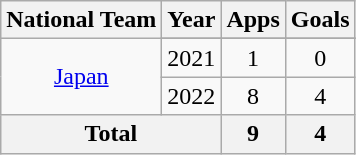<table class="wikitable" style="text-align:center">
<tr>
<th>National Team</th>
<th>Year</th>
<th>Apps</th>
<th>Goals</th>
</tr>
<tr>
<td rowspan="3"><a href='#'>Japan</a></td>
</tr>
<tr>
<td>2021</td>
<td>1</td>
<td>0</td>
</tr>
<tr>
<td>2022</td>
<td>8</td>
<td>4</td>
</tr>
<tr>
<th colspan="2">Total</th>
<th>9</th>
<th>4</th>
</tr>
</table>
